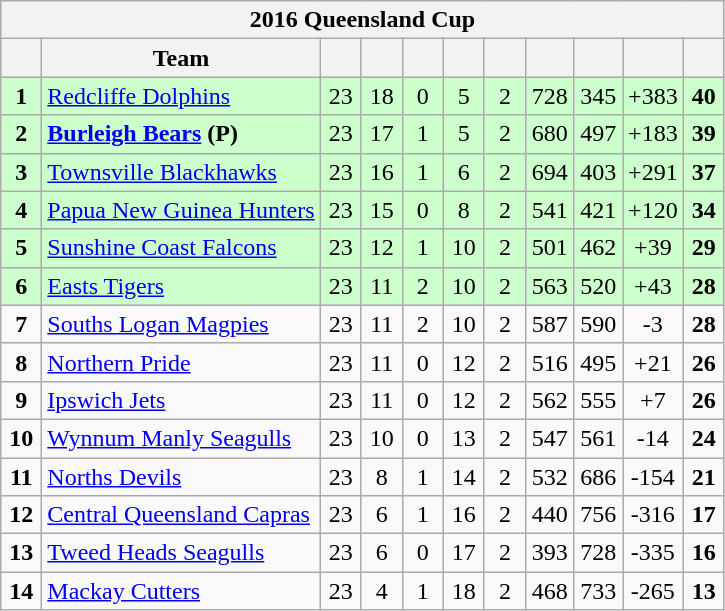<table class="wikitable" style="text-align:center;">
<tr>
<th colspan="11">2016 Queensland Cup</th>
</tr>
<tr>
<th width="20"></th>
<th>Team</th>
<th width="20"></th>
<th width="20"></th>
<th width="20"></th>
<th width="20"></th>
<th width="20"></th>
<th width="25"></th>
<th width="25"></th>
<th width="30"></th>
<th width="20"></th>
</tr>
<tr style="background: #ccffcc;">
<td><strong>1</strong></td>
<td style="text-align:left;"> <a href='#'>Redcliffe Dolphins</a></td>
<td>23</td>
<td>18</td>
<td>0</td>
<td>5</td>
<td>2</td>
<td>728</td>
<td>345</td>
<td>+383</td>
<td><strong>40</strong></td>
</tr>
<tr style="background: #ccffcc;">
<td><strong>2</strong></td>
<td style="text-align:left;"> <strong><a href='#'>Burleigh Bears</a> (P)</strong></td>
<td>23</td>
<td>17</td>
<td>1</td>
<td>5</td>
<td>2</td>
<td>680</td>
<td>497</td>
<td>+183</td>
<td><strong>39</strong></td>
</tr>
<tr style="background: #ccffcc;">
<td><strong>3</strong></td>
<td style="text-align:left;"> <a href='#'>Townsville Blackhawks</a></td>
<td>23</td>
<td>16</td>
<td>1</td>
<td>6</td>
<td>2</td>
<td>694</td>
<td>403</td>
<td>+291</td>
<td><strong>37</strong></td>
</tr>
<tr style="background: #ccffcc;">
<td><strong>4</strong></td>
<td style="text-align:left;"> <a href='#'>Papua New Guinea Hunters</a></td>
<td>23</td>
<td>15</td>
<td>0</td>
<td>8</td>
<td>2</td>
<td>541</td>
<td>421</td>
<td>+120</td>
<td><strong>34</strong></td>
</tr>
<tr style="background: #ccffcc;">
<td><strong>5</strong></td>
<td style="text-align:left;"> <a href='#'>Sunshine Coast Falcons</a></td>
<td>23</td>
<td>12</td>
<td>1</td>
<td>10</td>
<td>2</td>
<td>501</td>
<td>462</td>
<td>+39</td>
<td><strong>29</strong></td>
</tr>
<tr style="background: #ccffcc;">
<td><strong>6</strong></td>
<td style="text-align:left;"> <a href='#'>Easts Tigers</a></td>
<td>23</td>
<td>11</td>
<td>2</td>
<td>10</td>
<td>2</td>
<td>563</td>
<td>520</td>
<td>+43</td>
<td><strong>28</strong></td>
</tr>
<tr>
<td><strong>7</strong></td>
<td style="text-align:left;"> <a href='#'>Souths Logan Magpies</a></td>
<td>23</td>
<td>11</td>
<td>2</td>
<td>10</td>
<td>2</td>
<td>587</td>
<td>590</td>
<td>-3</td>
<td><strong>28</strong></td>
</tr>
<tr>
<td><strong>8</strong></td>
<td style="text-align:left;"> <a href='#'>Northern Pride</a></td>
<td>23</td>
<td>11</td>
<td>0</td>
<td>12</td>
<td>2</td>
<td>516</td>
<td>495</td>
<td>+21</td>
<td><strong>26</strong></td>
</tr>
<tr>
<td><strong>9</strong></td>
<td style="text-align:left;"> <a href='#'>Ipswich Jets</a></td>
<td>23</td>
<td>11</td>
<td>0</td>
<td>12</td>
<td>2</td>
<td>562</td>
<td>555</td>
<td>+7</td>
<td><strong>26</strong></td>
</tr>
<tr>
<td><strong>10</strong></td>
<td style="text-align:left;"> <a href='#'>Wynnum Manly Seagulls</a></td>
<td>23</td>
<td>10</td>
<td>0</td>
<td>13</td>
<td>2</td>
<td>547</td>
<td>561</td>
<td>-14</td>
<td><strong>24</strong></td>
</tr>
<tr>
<td><strong>11</strong></td>
<td style="text-align:left;"> <a href='#'>Norths Devils</a></td>
<td>23</td>
<td>8</td>
<td>1</td>
<td>14</td>
<td>2</td>
<td>532</td>
<td>686</td>
<td>-154</td>
<td><strong>21</strong></td>
</tr>
<tr>
<td><strong>12</strong></td>
<td style="text-align:left;"> <a href='#'>Central Queensland Capras</a></td>
<td>23</td>
<td>6</td>
<td>1</td>
<td>16</td>
<td>2</td>
<td>440</td>
<td>756</td>
<td>-316</td>
<td><strong>17</strong></td>
</tr>
<tr>
<td><strong>13</strong></td>
<td style="text-align:left;"> <a href='#'>Tweed Heads Seagulls</a></td>
<td>23</td>
<td>6</td>
<td>0</td>
<td>17</td>
<td>2</td>
<td>393</td>
<td>728</td>
<td>-335</td>
<td><strong>16</strong></td>
</tr>
<tr>
<td><strong>14</strong></td>
<td style="text-align:left;"> <a href='#'>Mackay Cutters</a></td>
<td>23</td>
<td>4</td>
<td>1</td>
<td>18</td>
<td>2</td>
<td>468</td>
<td>733</td>
<td>-265</td>
<td><strong>13</strong></td>
</tr>
</table>
